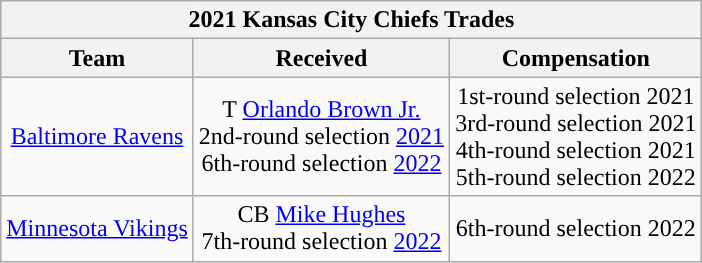<table class="wikitable" style="text-align:center">
<tr>
<th colspan=3>2021 Kansas City Chiefs Trades</th>
</tr>
<tr>
<th>Team</th>
<th>Received</th>
<th>Compensation</th>
</tr>
<tr>
<td><a href='#'>Baltimore Ravens</a></td>
<td>T <a href='#'>Orlando Brown Jr.</a><br>2nd-round selection <a href='#'>2021</a><br>6th-round selection <a href='#'>2022</a></td>
<td>1st-round selection 2021<br>3rd-round selection 2021<br>4th-round selection 2021<br>5th-round selection 2022</td>
</tr>
<tr>
<td><a href='#'>Minnesota Vikings</a></td>
<td>CB <a href='#'>Mike Hughes</a><br>7th-round selection <a href='#'>2022</a></td>
<td>6th-round selection 2022</td>
</tr>
</table>
